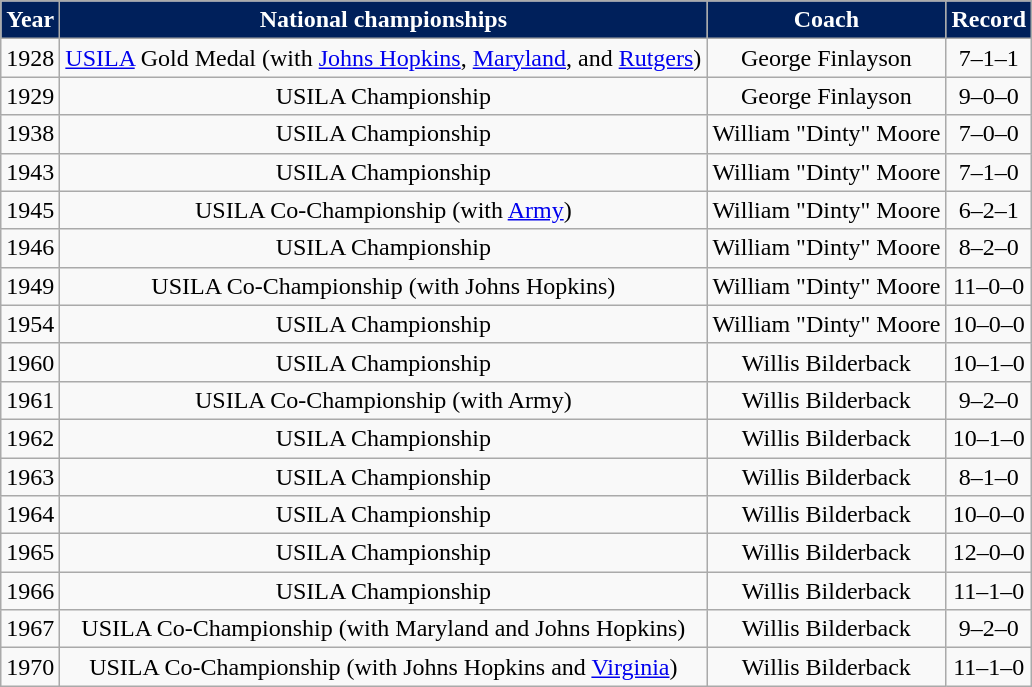<table class="wikitable" style="text-align:center;">
<tr>
<th style="background:#00205B; color:white;">Year</th>
<th style="background:#00205B; color:white;">National championships</th>
<th style="background:#00205B; color:white;">Coach</th>
<th style="background:#00205B; color:white;">Record</th>
</tr>
<tr>
<td>1928</td>
<td><a href='#'>USILA</a> Gold Medal (with <a href='#'>Johns Hopkins</a>, <a href='#'>Maryland</a>, and <a href='#'>Rutgers</a>)</td>
<td>George Finlayson</td>
<td>7–1–1</td>
</tr>
<tr>
<td>1929</td>
<td>USILA Championship</td>
<td>George Finlayson</td>
<td>9–0–0</td>
</tr>
<tr>
<td>1938</td>
<td>USILA Championship</td>
<td>William "Dinty" Moore</td>
<td>7–0–0</td>
</tr>
<tr>
<td>1943</td>
<td>USILA Championship</td>
<td>William "Dinty" Moore</td>
<td>7–1–0</td>
</tr>
<tr>
<td>1945</td>
<td>USILA Co-Championship (with <a href='#'>Army</a>)</td>
<td>William "Dinty" Moore</td>
<td>6–2–1</td>
</tr>
<tr>
<td>1946</td>
<td>USILA Championship</td>
<td>William "Dinty" Moore</td>
<td>8–2–0</td>
</tr>
<tr>
<td>1949</td>
<td>USILA Co-Championship (with Johns Hopkins)</td>
<td>William "Dinty" Moore</td>
<td>11–0–0</td>
</tr>
<tr>
<td>1954</td>
<td>USILA Championship</td>
<td>William "Dinty" Moore</td>
<td>10–0–0</td>
</tr>
<tr>
<td>1960</td>
<td>USILA Championship</td>
<td>Willis Bilderback</td>
<td>10–1–0</td>
</tr>
<tr>
<td>1961</td>
<td>USILA Co-Championship (with Army)</td>
<td>Willis Bilderback</td>
<td>9–2–0</td>
</tr>
<tr>
<td>1962</td>
<td>USILA Championship</td>
<td>Willis Bilderback</td>
<td>10–1–0</td>
</tr>
<tr>
<td>1963</td>
<td>USILA Championship</td>
<td>Willis Bilderback</td>
<td>8–1–0</td>
</tr>
<tr>
<td>1964</td>
<td>USILA Championship</td>
<td>Willis Bilderback</td>
<td>10–0–0</td>
</tr>
<tr>
<td>1965</td>
<td>USILA Championship</td>
<td>Willis Bilderback</td>
<td>12–0–0</td>
</tr>
<tr>
<td>1966</td>
<td>USILA Championship</td>
<td>Willis Bilderback</td>
<td>11–1–0</td>
</tr>
<tr>
<td>1967</td>
<td>USILA Co-Championship (with Maryland and Johns Hopkins)</td>
<td>Willis Bilderback</td>
<td>9–2–0</td>
</tr>
<tr>
<td>1970</td>
<td>USILA Co-Championship (with Johns Hopkins and <a href='#'>Virginia</a>)</td>
<td>Willis Bilderback</td>
<td>11–1–0</td>
</tr>
</table>
